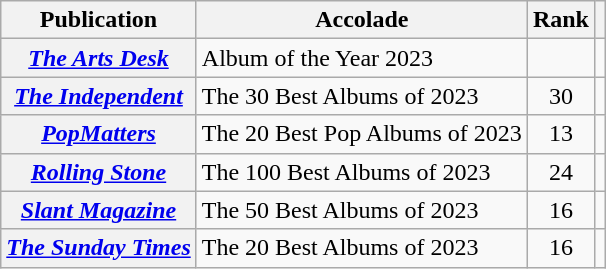<table class="wikitable sortable plainrowheaders">
<tr>
<th scope="col">Publication</th>
<th scope="col">Accolade</th>
<th scope="col">Rank</th>
<th scope="col" class="unsortable"></th>
</tr>
<tr>
<th scope="row"><em><a href='#'>The Arts Desk</a></em></th>
<td>Album of the Year 2023</td>
<td></td>
<td></td>
</tr>
<tr>
<th scope="row"><em><a href='#'>The Independent</a></em></th>
<td>The 30 Best Albums of 2023</td>
<td style="text-align:center;">30</td>
<td></td>
</tr>
<tr>
<th scope="row"><em><a href='#'>PopMatters</a></em></th>
<td>The 20 Best Pop Albums of 2023</td>
<td style="text-align:center;">13</td>
<td></td>
</tr>
<tr>
<th scope="row"><em><a href='#'>Rolling Stone</a></em></th>
<td>The 100 Best Albums of 2023</td>
<td style="text-align:center;">24</td>
<td></td>
</tr>
<tr>
<th scope="row"><em><a href='#'>Slant Magazine</a></em></th>
<td>The 50 Best Albums of 2023</td>
<td style="text-align:center;">16</td>
<td></td>
</tr>
<tr>
<th scope="row"><em><a href='#'>The Sunday Times</a></em></th>
<td>The 20 Best Albums of 2023</td>
<td style="text-align:center;">16</td>
<td></td>
</tr>
</table>
